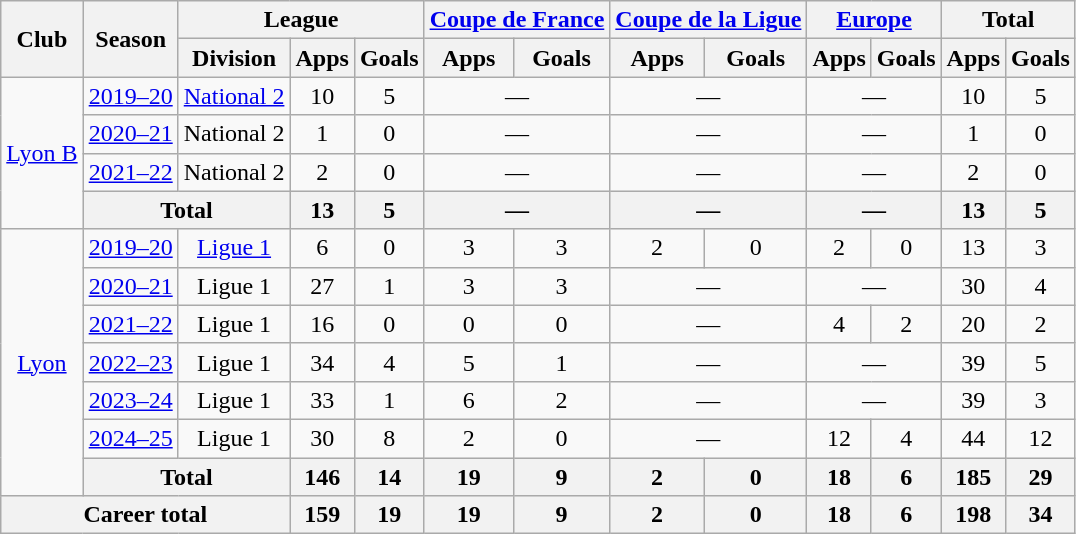<table class="wikitable" style="text-align: center;">
<tr>
<th rowspan="2">Club</th>
<th rowspan="2">Season</th>
<th colspan="3">League</th>
<th colspan="2"><a href='#'>Coupe de France</a></th>
<th colspan="2"><a href='#'>Coupe de la Ligue</a></th>
<th colspan="2"><a href='#'>Europe</a></th>
<th colspan="2">Total</th>
</tr>
<tr>
<th>Division</th>
<th>Apps</th>
<th>Goals</th>
<th>Apps</th>
<th>Goals</th>
<th>Apps</th>
<th>Goals</th>
<th>Apps</th>
<th>Goals</th>
<th>Apps</th>
<th>Goals</th>
</tr>
<tr>
<td rowspan="4"><a href='#'>Lyon B</a></td>
<td><a href='#'>2019–20</a></td>
<td><a href='#'>National 2</a></td>
<td>10</td>
<td>5</td>
<td colspan="2">—</td>
<td colspan="2">—</td>
<td colspan="2">—</td>
<td>10</td>
<td>5</td>
</tr>
<tr>
<td><a href='#'>2020–21</a></td>
<td>National 2</td>
<td>1</td>
<td>0</td>
<td colspan="2">—</td>
<td colspan="2">—</td>
<td colspan="2">—</td>
<td>1</td>
<td>0</td>
</tr>
<tr>
<td><a href='#'>2021–22</a></td>
<td>National 2</td>
<td>2</td>
<td>0</td>
<td colspan="2">—</td>
<td colspan="2">—</td>
<td colspan="2">—</td>
<td>2</td>
<td>0</td>
</tr>
<tr>
<th colspan="2">Total</th>
<th>13</th>
<th>5</th>
<th colspan="2">—</th>
<th colspan="2">—</th>
<th colspan="2">—</th>
<th>13</th>
<th>5</th>
</tr>
<tr>
<td rowspan="7"><a href='#'>Lyon</a></td>
<td><a href='#'>2019–20</a></td>
<td><a href='#'>Ligue 1</a></td>
<td>6</td>
<td>0</td>
<td>3</td>
<td>3</td>
<td>2</td>
<td>0</td>
<td>2</td>
<td>0</td>
<td>13</td>
<td>3</td>
</tr>
<tr>
<td><a href='#'>2020–21</a></td>
<td>Ligue 1</td>
<td>27</td>
<td>1</td>
<td>3</td>
<td>3</td>
<td colspan="2">—</td>
<td colspan="2">—</td>
<td>30</td>
<td>4</td>
</tr>
<tr>
<td><a href='#'>2021–22</a></td>
<td>Ligue 1</td>
<td>16</td>
<td>0</td>
<td>0</td>
<td>0</td>
<td colspan="2">—</td>
<td>4</td>
<td>2</td>
<td>20</td>
<td>2</td>
</tr>
<tr>
<td><a href='#'>2022–23</a></td>
<td>Ligue 1</td>
<td>34</td>
<td>4</td>
<td>5</td>
<td>1</td>
<td colspan="2">—</td>
<td colspan="2">—</td>
<td>39</td>
<td>5</td>
</tr>
<tr>
<td><a href='#'>2023–24</a></td>
<td>Ligue 1</td>
<td>33</td>
<td>1</td>
<td>6</td>
<td>2</td>
<td colspan="2">—</td>
<td colspan="2">—</td>
<td>39</td>
<td>3</td>
</tr>
<tr>
<td><a href='#'>2024–25</a></td>
<td>Ligue 1</td>
<td>30</td>
<td>8</td>
<td>2</td>
<td>0</td>
<td colspan="2">—</td>
<td>12</td>
<td>4</td>
<td>44</td>
<td>12</td>
</tr>
<tr>
<th colspan="2">Total</th>
<th>146</th>
<th>14</th>
<th>19</th>
<th>9</th>
<th>2</th>
<th>0</th>
<th>18</th>
<th>6</th>
<th>185</th>
<th>29</th>
</tr>
<tr>
<th colspan="3">Career total</th>
<th>159</th>
<th>19</th>
<th>19</th>
<th>9</th>
<th>2</th>
<th>0</th>
<th>18</th>
<th>6</th>
<th>198</th>
<th>34</th>
</tr>
</table>
